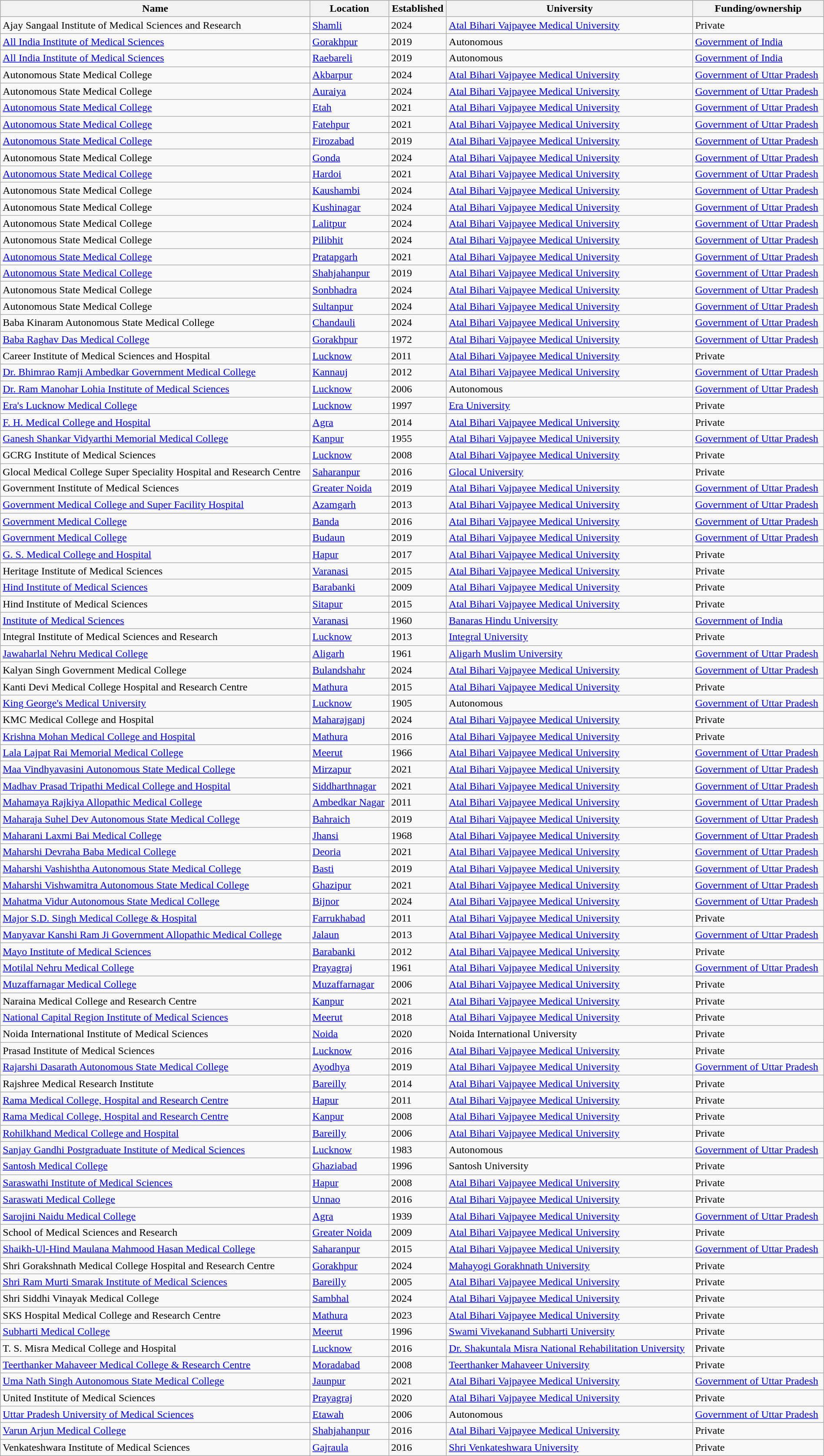<table class="wikitable sortable" style="width:100%">
<tr>
<th>Name</th>
<th>Location</th>
<th>Established</th>
<th>University</th>
<th>Funding/ownership</th>
</tr>
<tr>
<td>Ajay Sangaal Institute of Medical Sciences and Research</td>
<td><a href='#'>Shamli</a></td>
<td>2024</td>
<td><a href='#'>Atal Bihari Vajpayee Medical University</a></td>
<td>Private</td>
</tr>
<tr>
<td><a href='#'>All India Institute of Medical Sciences</a></td>
<td><a href='#'>Gorakhpur</a></td>
<td>2019</td>
<td>Autonomous</td>
<td><a href='#'>Government of India</a></td>
</tr>
<tr>
<td><a href='#'>All India Institute of Medical Sciences</a></td>
<td><a href='#'>Raebareli</a></td>
<td>2019</td>
<td>Autonomous</td>
<td><a href='#'>Government of India</a></td>
</tr>
<tr>
<td>Autonomous State Medical College</td>
<td><a href='#'>Akbarpur</a></td>
<td>2024</td>
<td><a href='#'>Atal Bihari Vajpayee Medical University</a></td>
<td><a href='#'>Government of Uttar Pradesh</a></td>
</tr>
<tr>
<td>Autonomous State Medical College</td>
<td><a href='#'>Auraiya</a></td>
<td>2024</td>
<td><a href='#'>Atal Bihari Vajpayee Medical University</a></td>
<td><a href='#'>Government of Uttar Pradesh</a></td>
</tr>
<tr>
<td><a href='#'>Autonomous State Medical College</a></td>
<td><a href='#'>Etah</a></td>
<td>2021</td>
<td><a href='#'>Atal Bihari Vajpayee Medical University</a></td>
<td><a href='#'>Government of Uttar Pradesh</a></td>
</tr>
<tr>
<td><a href='#'>Autonomous State Medical College</a></td>
<td><a href='#'>Fatehpur</a></td>
<td>2021</td>
<td><a href='#'>Atal Bihari Vajpayee Medical University</a></td>
<td><a href='#'>Government of Uttar Pradesh</a></td>
</tr>
<tr>
<td><a href='#'>Autonomous State Medical College</a></td>
<td><a href='#'>Firozabad</a></td>
<td>2019</td>
<td><a href='#'>Atal Bihari Vajpayee Medical  University</a></td>
<td><a href='#'>Government of Uttar Pradesh</a></td>
</tr>
<tr>
<td>Autonomous State Medical College</td>
<td><a href='#'>Gonda</a></td>
<td>2024</td>
<td><a href='#'>Atal Bihari Vajpayee Medical University</a></td>
<td><a href='#'>Government of Uttar Pradesh</a></td>
</tr>
<tr>
<td><a href='#'>Autonomous State Medical College</a></td>
<td><a href='#'>Hardoi</a></td>
<td>2021</td>
<td><a href='#'>Atal Bihari Vajpayee Medical University</a></td>
<td><a href='#'>Government of Uttar Pradesh</a></td>
</tr>
<tr>
<td>Autonomous State Medical College</td>
<td><a href='#'>Kaushambi</a></td>
<td>2024</td>
<td><a href='#'>Atal Bihari Vajpayee Medical University</a></td>
<td><a href='#'>Government of Uttar Pradesh</a></td>
</tr>
<tr>
<td>Autonomous State Medical College</td>
<td><a href='#'>Kushinagar</a></td>
<td>2024</td>
<td><a href='#'>Atal Bihari Vajpayee Medical University</a></td>
<td><a href='#'>Government of Uttar Pradesh</a></td>
</tr>
<tr>
<td>Autonomous State Medical College</td>
<td><a href='#'>Lalitpur</a></td>
<td>2024</td>
<td><a href='#'>Atal Bihari Vajpayee Medical University</a></td>
<td><a href='#'>Government of Uttar Pradesh</a></td>
</tr>
<tr>
<td>Autonomous State Medical College</td>
<td><a href='#'>Pilibhit</a></td>
<td>2024</td>
<td><a href='#'>Atal Bihari Vajpayee Medical University</a></td>
<td><a href='#'>Government of Uttar Pradesh</a></td>
</tr>
<tr>
<td><a href='#'>Autonomous State Medical College</a></td>
<td><a href='#'>Pratapgarh</a></td>
<td>2021</td>
<td><a href='#'>Atal Bihari Vajpayee Medical University</a></td>
<td><a href='#'>Government of Uttar Pradesh</a></td>
</tr>
<tr>
<td><a href='#'>Autonomous State Medical College</a></td>
<td><a href='#'>Shahjahanpur</a></td>
<td>2019</td>
<td><a href='#'>Atal Bihari Vajpayee Medical University</a></td>
<td><a href='#'>Government of Uttar Pradesh</a></td>
</tr>
<tr>
<td>Autonomous State Medical College</td>
<td><a href='#'>Sonbhadra</a></td>
<td>2024</td>
<td><a href='#'>Atal Bihari Vajpayee Medical University</a></td>
<td><a href='#'>Government of Uttar Pradesh</a></td>
</tr>
<tr>
<td>Autonomous State Medical College</td>
<td><a href='#'>Sultanpur</a></td>
<td>2024</td>
<td><a href='#'>Atal Bihari Vajpayee Medical University</a></td>
<td><a href='#'>Government of Uttar Pradesh</a></td>
</tr>
<tr>
<td>Baba Kinaram Autonomous State Medical College</td>
<td><a href='#'>Chandauli</a></td>
<td>2024</td>
<td><a href='#'>Atal Bihari Vajpayee Medical University</a></td>
<td><a href='#'>Government of Uttar Pradesh</a></td>
</tr>
<tr>
<td><a href='#'>Baba Raghav Das Medical College</a></td>
<td><a href='#'>Gorakhpur</a></td>
<td>1972</td>
<td><a href='#'>Atal Bihari Vajpayee Medical University</a></td>
<td><a href='#'>Government of Uttar Pradesh</a></td>
</tr>
<tr>
<td>Career Institute of Medical Sciences and Hospital</td>
<td><a href='#'>Lucknow</a></td>
<td>2011</td>
<td><a href='#'>Atal Bihari Vajpayee Medical  University</a></td>
<td>Private</td>
</tr>
<tr>
<td><a href='#'>Dr. Bhimrao Ramji Ambedkar Government Medical College</a></td>
<td><a href='#'>Kannauj</a></td>
<td>2012</td>
<td><a href='#'>Atal Bihari Vajpayee Medical University</a></td>
<td><a href='#'>Government of Uttar Pradesh</a></td>
</tr>
<tr>
<td><a href='#'>Dr. Ram Manohar Lohia Institute of Medical Sciences</a></td>
<td><a href='#'>Lucknow</a></td>
<td>2006</td>
<td>Autonomous</td>
<td><a href='#'>Government of Uttar Pradesh</a></td>
</tr>
<tr>
<td><a href='#'>Era's Lucknow Medical College</a></td>
<td><a href='#'>Lucknow</a></td>
<td>1997</td>
<td><a href='#'>Era University</a></td>
<td>Private</td>
</tr>
<tr>
<td><a href='#'>F. H. Medical College and Hospital</a></td>
<td><a href='#'>Agra</a></td>
<td>2014</td>
<td><a href='#'>Atal Bihari Vajpayee Medical University</a></td>
<td>Private</td>
</tr>
<tr>
<td><a href='#'>Ganesh Shankar Vidyarthi Memorial Medical College</a></td>
<td><a href='#'>Kanpur</a></td>
<td>1955</td>
<td><a href='#'>Atal Bihari Vajpayee Medical  University</a></td>
<td><a href='#'>Government of Uttar Pradesh</a></td>
</tr>
<tr>
<td>GCRG Institute of Medical Sciences</td>
<td><a href='#'>Lucknow</a></td>
<td>2008</td>
<td><a href='#'>Atal Bihari Vajpayee Medical University</a></td>
<td>Private</td>
</tr>
<tr>
<td>Glocal Medical College Super Speciality Hospital and Research Centre</td>
<td><a href='#'>Saharanpur</a></td>
<td>2016</td>
<td><a href='#'>Glocal University</a></td>
<td>Private</td>
</tr>
<tr>
<td>Government Institute of Medical Sciences</td>
<td><a href='#'>Greater Noida</a></td>
<td>2019</td>
<td><a href='#'>Atal Bihari Vajpayee Medical University</a></td>
<td><a href='#'>Government of Uttar Pradesh</a></td>
</tr>
<tr>
<td><a href='#'>Government Medical College and Super Facility Hospital</a></td>
<td><a href='#'>Azamgarh</a></td>
<td>2013</td>
<td><a href='#'>Atal Bihari Vajpayee Medical University</a></td>
<td><a href='#'>Government of Uttar Pradesh</a></td>
</tr>
<tr>
<td><a href='#'>Government Medical College</a></td>
<td><a href='#'>Banda</a></td>
<td>2016</td>
<td><a href='#'>Atal Bihari Vajpayee Medical University</a></td>
<td><a href='#'>Government of Uttar Pradesh</a></td>
</tr>
<tr>
<td><a href='#'>Government Medical College</a></td>
<td><a href='#'>Budaun</a></td>
<td>2019</td>
<td><a href='#'>Atal Bihari Vajpayee Medical  University</a></td>
<td><a href='#'>Government of Uttar Pradesh</a></td>
</tr>
<tr>
<td><a href='#'>G. S. Medical College and Hospital</a></td>
<td><a href='#'>Hapur</a></td>
<td>2017</td>
<td><a href='#'>Atal Bihari Vajpayee Medical  University</a></td>
<td>Private</td>
</tr>
<tr>
<td>Heritage Institute of Medical Sciences</td>
<td><a href='#'>Varanasi</a></td>
<td>2015</td>
<td><a href='#'>Atal Bihari Vajpayee Medical University</a></td>
<td>Private</td>
</tr>
<tr>
<td><a href='#'>Hind Institute of Medical Sciences</a></td>
<td><a href='#'>Barabanki</a></td>
<td>2009</td>
<td><a href='#'>Atal Bihari Vajpayee Medical  University</a></td>
<td>Private</td>
</tr>
<tr>
<td>Hind Institute of Medical Sciences</td>
<td><a href='#'>Sitapur</a></td>
<td>2015</td>
<td><a href='#'>Atal Bihari Vajpayee Medical University</a></td>
<td>Private</td>
</tr>
<tr>
<td><a href='#'>Institute of Medical Sciences</a></td>
<td><a href='#'>Varanasi</a></td>
<td>1960</td>
<td><a href='#'>Banaras Hindu University</a></td>
<td><a href='#'>Government of India</a></td>
</tr>
<tr>
<td>Integral Institute of Medical Sciences and Research</td>
<td><a href='#'>Lucknow</a></td>
<td>2013</td>
<td><a href='#'>Integral University</a></td>
<td>Private</td>
</tr>
<tr>
<td><a href='#'>Jawaharlal Nehru Medical College</a></td>
<td><a href='#'>Aligarh</a></td>
<td>1961</td>
<td><a href='#'>Aligarh Muslim University</a></td>
<td><a href='#'>Government of Uttar Pradesh</a></td>
</tr>
<tr>
<td>Kalyan Singh Government Medical College</td>
<td><a href='#'>Bulandshahr</a></td>
<td>2024</td>
<td><a href='#'>Atal Bihari Vajpayee Medical University</a></td>
<td><a href='#'>Government of Uttar Pradesh</a></td>
</tr>
<tr>
<td>Kanti Devi Medical College Hospital and Research Centre</td>
<td><a href='#'>Mathura</a></td>
<td>2015</td>
<td><a href='#'>Atal Bihari Vajpayee Medical University</a></td>
<td>Private</td>
</tr>
<tr>
<td><a href='#'>King George's Medical University</a></td>
<td><a href='#'>Lucknow</a></td>
<td>1905</td>
<td>Autonomous</td>
<td><a href='#'>Government of Uttar Pradesh</a></td>
</tr>
<tr>
<td>KMC Medical College and Hospital</td>
<td><a href='#'>Maharajganj</a></td>
<td>2024</td>
<td><a href='#'>Atal Bihari Vajpayee Medical University</a></td>
<td>Private</td>
</tr>
<tr>
<td><a href='#'>Krishna Mohan Medical College and Hospital</a></td>
<td><a href='#'>Mathura</a></td>
<td>2016</td>
<td><a href='#'>Atal Bihari Vajpayee Medical University</a></td>
<td>Private</td>
</tr>
<tr>
<td><a href='#'>Lala Lajpat Rai Memorial Medical College</a></td>
<td><a href='#'>Meerut</a></td>
<td>1966</td>
<td><a href='#'>Atal Bihari Vajpayee Medical  University</a></td>
<td><a href='#'>Government of Uttar Pradesh</a></td>
</tr>
<tr>
<td><a href='#'>Maa Vindhyavasini Autonomous State Medical College</a></td>
<td><a href='#'>Mirzapur</a></td>
<td>2021</td>
<td><a href='#'>Atal Bihari Vajpayee Medical University</a></td>
<td><a href='#'>Government of Uttar Pradesh</a></td>
</tr>
<tr>
<td><a href='#'>Madhav Prasad Tripathi Medical College and Hospital</a></td>
<td><a href='#'>Siddharthnagar</a></td>
<td>2021</td>
<td><a href='#'>Atal Bihari Vajpayee Medical University</a></td>
<td><a href='#'>Government of Uttar Pradesh</a></td>
</tr>
<tr>
<td><a href='#'>Mahamaya Rajkiya Allopathic Medical College</a></td>
<td><a href='#'>Ambedkar Nagar</a></td>
<td>2011</td>
<td><a href='#'>Atal Bihari Vajpayee Medical  University</a></td>
<td><a href='#'>Government of Uttar Pradesh</a></td>
</tr>
<tr>
<td><a href='#'>Maharaja Suhel Dev Autonomous State Medical College</a></td>
<td><a href='#'>Bahraich</a></td>
<td>2019</td>
<td><a href='#'>Atal Bihari Vajpayee Medical  University</a></td>
<td><a href='#'>Government of Uttar Pradesh</a></td>
</tr>
<tr>
<td><a href='#'>Maharani Laxmi Bai Medical College</a></td>
<td><a href='#'>Jhansi</a></td>
<td>1968</td>
<td><a href='#'>Atal Bihari Vajpayee Medical University</a></td>
<td><a href='#'>Government of Uttar Pradesh</a></td>
</tr>
<tr>
<td><a href='#'>Maharshi Devraha Baba Medical College</a></td>
<td><a href='#'>Deoria</a></td>
<td>2021</td>
<td><a href='#'>Atal Bihari Vajpayee Medical University</a></td>
<td><a href='#'>Government of Uttar Pradesh</a></td>
</tr>
<tr>
<td><a href='#'>Maharshi Vashishtha Autonomous State Medical College</a></td>
<td><a href='#'>Basti</a></td>
<td>2019</td>
<td><a href='#'>Atal Bihari Vajpayee Medical University</a></td>
<td><a href='#'>Government of Uttar Pradesh</a></td>
</tr>
<tr>
<td><a href='#'>Maharshi Vishwamitra Autonomous State Medical College</a></td>
<td><a href='#'>Ghazipur</a></td>
<td>2021</td>
<td><a href='#'>Atal Bihari Vajpayee Medical University</a></td>
<td><a href='#'>Government of Uttar Pradesh</a></td>
</tr>
<tr>
<td><a href='#'>Mahatma Vidur Autonomous State Medical College</a></td>
<td><a href='#'>Bijnor</a></td>
<td>2024</td>
<td><a href='#'>Atal Bihari Vajpayee Medical University</a></td>
<td><a href='#'>Government of Uttar Pradesh</a></td>
</tr>
<tr>
<td><a href='#'>Major S.D. Singh Medical College & Hospital</a></td>
<td><a href='#'>Farrukhabad</a></td>
<td>2011</td>
<td><a href='#'>Atal Bihari Vajpayee Medical  University</a></td>
<td>Private</td>
</tr>
<tr>
<td><a href='#'>Manyavar Kanshi Ram Ji Government Allopathic Medical College</a></td>
<td><a href='#'>Jalaun</a></td>
<td>2013</td>
<td><a href='#'>Atal Bihari Vajpayee Medical University</a></td>
<td><a href='#'>Government of Uttar Pradesh</a></td>
</tr>
<tr>
<td><a href='#'>Mayo Institute of Medical Sciences</a></td>
<td><a href='#'>Barabanki</a></td>
<td>2012</td>
<td><a href='#'>Atal Bihari Vajpayee Medical  University</a></td>
<td>Private</td>
</tr>
<tr>
<td><a href='#'>Motilal Nehru Medical College</a></td>
<td><a href='#'>Prayagraj</a></td>
<td>1961</td>
<td><a href='#'>Atal Bihari Vajpayee Medical University</a></td>
<td><a href='#'>Government of Uttar Pradesh</a></td>
</tr>
<tr>
<td><a href='#'>Muzaffarnagar Medical College</a></td>
<td><a href='#'>Muzaffarnagar</a></td>
<td>2006</td>
<td><a href='#'>Atal Bihari Vajpayee Medical  University</a></td>
<td>Private</td>
</tr>
<tr>
<td>Naraina Medical College and Research Centre</td>
<td><a href='#'>Kanpur</a></td>
<td>2021</td>
<td><a href='#'>Atal Bihari Vajpayee Medical University</a></td>
<td>Private</td>
</tr>
<tr>
<td><a href='#'>National Capital Region Institute of Medical Sciences</a></td>
<td><a href='#'>Meerut</a></td>
<td>2018</td>
<td><a href='#'>Atal Bihari Vajpayee Medical  University</a></td>
<td>Private</td>
</tr>
<tr>
<td>Noida International Institute of Medical Sciences</td>
<td><a href='#'>Noida</a></td>
<td>2020</td>
<td>Noida International University</td>
<td>Private</td>
</tr>
<tr>
<td>Prasad Institute of Medical Sciences</td>
<td><a href='#'>Lucknow</a></td>
<td>2016</td>
<td><a href='#'>Atal Bihari Vajpayee Medical  University</a></td>
<td>Private</td>
</tr>
<tr>
<td><a href='#'>Rajarshi Dasarath Autonomous State Medical College</a></td>
<td><a href='#'>Ayodhya</a></td>
<td>2019</td>
<td><a href='#'>Atal Bihari Vajpayee Medical University</a></td>
<td><a href='#'>Government of Uttar Pradesh</a></td>
</tr>
<tr>
<td>Rajshree Medical Research Institute</td>
<td><a href='#'>Bareilly</a></td>
<td>2014</td>
<td><a href='#'>Atal Bihari Vajpayee Medical  University</a></td>
<td>Private</td>
</tr>
<tr>
<td><a href='#'>Rama Medical College, Hospital and Research Centre</a></td>
<td><a href='#'>Hapur</a></td>
<td>2011</td>
<td><a href='#'>Atal Bihari Vajpayee Medical University</a></td>
<td>Private</td>
</tr>
<tr>
<td><a href='#'>Rama Medical College, Hospital and Research Centre</a></td>
<td><a href='#'>Kanpur</a></td>
<td>2008</td>
<td><a href='#'>Atal Bihari Vajpayee Medical University</a></td>
<td>Private</td>
</tr>
<tr>
<td><a href='#'>Rohilkhand Medical College and Hospital</a></td>
<td><a href='#'>Bareilly</a></td>
<td>2006</td>
<td><a href='#'>Atal Bihari Vajpayee Medical University</a></td>
<td>Private</td>
</tr>
<tr>
<td><a href='#'>Sanjay Gandhi Postgraduate Institute of Medical Sciences</a></td>
<td><a href='#'>Lucknow</a></td>
<td>1983</td>
<td>Autonomous</td>
<td><a href='#'>Government of Uttar Pradesh</a></td>
</tr>
<tr>
<td><a href='#'>Santosh Medical College</a></td>
<td><a href='#'>Ghaziabad</a></td>
<td>1996</td>
<td>Santosh University</td>
<td>Private</td>
</tr>
<tr>
<td><a href='#'>Saraswathi Institute of Medical Sciences</a></td>
<td><a href='#'>Hapur</a></td>
<td>2008</td>
<td><a href='#'>Atal Bihari Vajpayee Medical University</a></td>
<td>Private</td>
</tr>
<tr>
<td><a href='#'>Saraswati Medical College</a></td>
<td><a href='#'>Unnao</a></td>
<td>2016</td>
<td><a href='#'>Atal Bihari Vajpayee Medical University</a></td>
<td>Private</td>
</tr>
<tr>
<td><a href='#'>Sarojini Naidu Medical College</a></td>
<td><a href='#'>Agra</a></td>
<td>1939</td>
<td><a href='#'>Atal Bihari Vajpayee Medical University</a></td>
<td><a href='#'>Government of Uttar Pradesh</a></td>
</tr>
<tr>
<td>School of Medical Sciences and Research</td>
<td><a href='#'>Greater Noida</a></td>
<td>2009</td>
<td><a href='#'>Atal Bihari Vajpayee Medical University</a></td>
<td>Private</td>
</tr>
<tr>
<td><a href='#'>Shaikh-Ul-Hind Maulana Mahmood Hasan Medical College</a></td>
<td><a href='#'>Saharanpur</a></td>
<td>2015</td>
<td><a href='#'>Atal Bihari Vajpayee Medical  University</a></td>
<td><a href='#'>Government of Uttar Pradesh</a></td>
</tr>
<tr>
<td>Shri Gorakshnath Medical College Hospital and Research Centre</td>
<td><a href='#'>Gorakhpur</a></td>
<td>2024</td>
<td><a href='#'>Mahayogi Gorakhnath University</a></td>
<td>Private</td>
</tr>
<tr>
<td><a href='#'>Shri Ram Murti Smarak Institute of Medical Sciences</a></td>
<td><a href='#'>Bareilly</a></td>
<td>2005</td>
<td><a href='#'>Atal Bihari Vajpayee Medical University</a></td>
<td>Private</td>
</tr>
<tr>
<td>Shri Siddhi Vinayak Medical College</td>
<td><a href='#'>Sambhal</a></td>
<td>2024</td>
<td><a href='#'>Atal Bihari Vajpayee Medical University</a></td>
<td>Private</td>
</tr>
<tr>
<td>SKS Hospital Medical College and Research Centre</td>
<td><a href='#'>Mathura</a></td>
<td>2023</td>
<td><a href='#'>Atal Bihari Vajpayee Medical University</a></td>
<td>Private</td>
</tr>
<tr>
<td><a href='#'>Subharti Medical College</a></td>
<td><a href='#'>Meerut</a></td>
<td>1996</td>
<td><a href='#'>Swami Vivekanand Subharti University</a></td>
<td>Private</td>
</tr>
<tr>
<td>T. S. Misra Medical College and Hospital</td>
<td><a href='#'>Lucknow</a></td>
<td>2016</td>
<td><a href='#'>Dr. Shakuntala Misra National Rehabilitation University</a></td>
<td>Private</td>
</tr>
<tr>
<td><a href='#'>Teerthanker Mahaveer Medical College & Research Centre</a></td>
<td><a href='#'>Moradabad</a></td>
<td>2008</td>
<td><a href='#'>Teerthanker Mahaveer University</a></td>
<td>Private</td>
</tr>
<tr>
<td><a href='#'>Uma Nath Singh Autonomous State Medical College</a></td>
<td><a href='#'>Jaunpur</a></td>
<td>2021</td>
<td><a href='#'>Atal Bihari Vajpayee Medical University</a></td>
<td><a href='#'>Government of Uttar Pradesh</a></td>
</tr>
<tr>
<td>United Institute of Medical Sciences</td>
<td><a href='#'>Prayagraj</a></td>
<td>2020</td>
<td><a href='#'>Atal Bihari Vajpayee Medical University</a></td>
<td>Private</td>
</tr>
<tr>
<td><a href='#'>Uttar Pradesh University of Medical Sciences</a></td>
<td><a href='#'>Etawah</a></td>
<td>2006</td>
<td>Autonomous</td>
<td><a href='#'>Government of Uttar Pradesh</a></td>
</tr>
<tr>
<td><a href='#'>Varun Arjun Medical College</a></td>
<td><a href='#'>Shahjahanpur</a></td>
<td>2016</td>
<td><a href='#'>Atal Bihari Vajpayee Medical University</a></td>
<td>Private</td>
</tr>
<tr>
<td>Venkateshwara Institute of Medical Sciences</td>
<td><a href='#'>Gajraula</a></td>
<td>2016</td>
<td><a href='#'>Shri Venkateshwara University</a></td>
<td>Private</td>
</tr>
</table>
